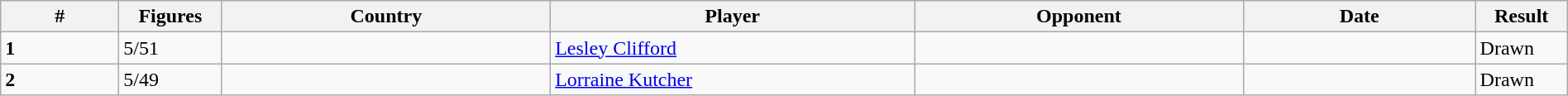<table class="wikitable" style="margin:auto; width:100%">
<tr>
<th style="width:60px;">#</th>
<th style="width:50px;">Figures</th>
<th style="width:180px;">Country</th>
<th style="width:200px;">Player</th>
<th style="width:180px;">Opponent</th>
<th style="width:125px;">Date</th>
<th style="width:45px;">Result</th>
</tr>
<tr>
<td><strong>1</strong></td>
<td>5/51</td>
<td></td>
<td><a href='#'>Lesley Clifford</a></td>
<td></td>
<td></td>
<td>Drawn</td>
</tr>
<tr>
<td><strong>2</strong></td>
<td>5/49</td>
<td></td>
<td><a href='#'>Lorraine Kutcher</a></td>
<td></td>
<td></td>
<td>Drawn</td>
</tr>
</table>
